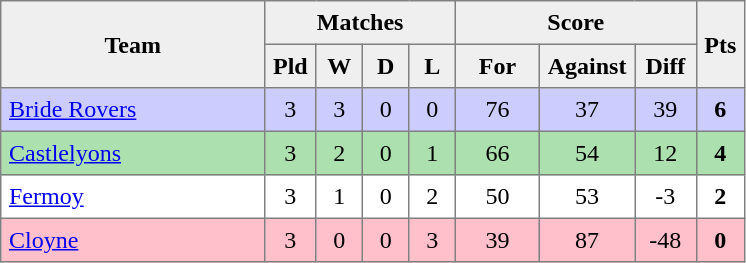<table style=border-collapse:collapse border=1 cellspacing=0 cellpadding=5>
<tr align=center bgcolor=#efefef>
<th rowspan=2 width=165>Team</th>
<th colspan=4>Matches</th>
<th colspan=3>Score</th>
<th rowspan=2width=20>Pts</th>
</tr>
<tr align=center bgcolor=#efefef>
<th width=20>Pld</th>
<th width=20>W</th>
<th width=20>D</th>
<th width=20>L</th>
<th width=45>For</th>
<th width=45>Against</th>
<th width=30>Diff</th>
</tr>
<tr align=center style="background:#ccccff;">
<td style="text-align:left;"><a href='#'>Bride Rovers</a></td>
<td>3</td>
<td>3</td>
<td>0</td>
<td>0</td>
<td>76</td>
<td>37</td>
<td>39</td>
<td><strong>6</strong></td>
</tr>
<tr align=center style="background:#ACE1AF;">
<td style="text-align:left;"><a href='#'>Castlelyons</a></td>
<td>3</td>
<td>2</td>
<td>0</td>
<td>1</td>
<td>66</td>
<td>54</td>
<td>12</td>
<td><strong>4</strong></td>
</tr>
<tr align=center>
<td style="text-align:left;"><a href='#'>Fermoy</a></td>
<td>3</td>
<td>1</td>
<td>0</td>
<td>2</td>
<td>50</td>
<td>53</td>
<td>-3</td>
<td><strong>2</strong></td>
</tr>
<tr align=center style="background:#FFC0CB;">
<td style="text-align:left;"><a href='#'>Cloyne</a></td>
<td>3</td>
<td>0</td>
<td>0</td>
<td>3</td>
<td>39</td>
<td>87</td>
<td>-48</td>
<td><strong>0</strong></td>
</tr>
</table>
